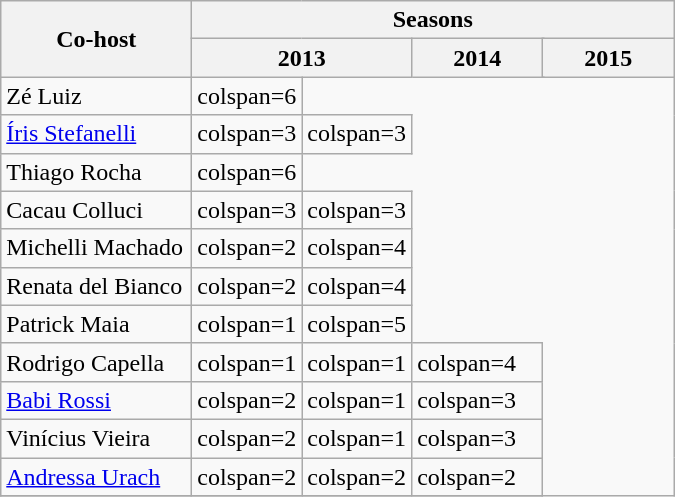<table class="wikitable" width:"95%">
<tr>
<th width=120 rowspan=2>Co-host</th>
<th colspan=6>Seasons</th>
</tr>
<tr>
<th width=80 colspan=2>2013</th>
<th width=80 colspan=2>2014</th>
<th width=80 colspan=2>2015</th>
</tr>
<tr>
<td>Zé Luiz</td>
<td>colspan=6 </td>
</tr>
<tr>
<td><a href='#'>Íris Stefanelli</a></td>
<td>colspan=3 </td>
<td>colspan=3 </td>
</tr>
<tr>
<td>Thiago Rocha</td>
<td>colspan=6 </td>
</tr>
<tr>
<td>Cacau Colluci</td>
<td>colspan=3 </td>
<td>colspan=3 </td>
</tr>
<tr>
<td>Michelli Machado</td>
<td>colspan=2 </td>
<td>colspan=4 </td>
</tr>
<tr>
<td>Renata del Bianco</td>
<td>colspan=2 </td>
<td>colspan=4 </td>
</tr>
<tr>
<td>Patrick Maia</td>
<td>colspan=1 </td>
<td>colspan=5 </td>
</tr>
<tr>
<td>Rodrigo Capella</td>
<td>colspan=1 </td>
<td>colspan=1 </td>
<td>colspan=4 </td>
</tr>
<tr>
<td><a href='#'>Babi Rossi</a></td>
<td>colspan=2 </td>
<td>colspan=1 </td>
<td>colspan=3 </td>
</tr>
<tr>
<td>Vinícius Vieira</td>
<td>colspan=2 </td>
<td>colspan=1 </td>
<td>colspan=3 </td>
</tr>
<tr>
<td><a href='#'>Andressa Urach</a></td>
<td>colspan=2 </td>
<td>colspan=2 </td>
<td>colspan=2 </td>
</tr>
<tr>
</tr>
</table>
